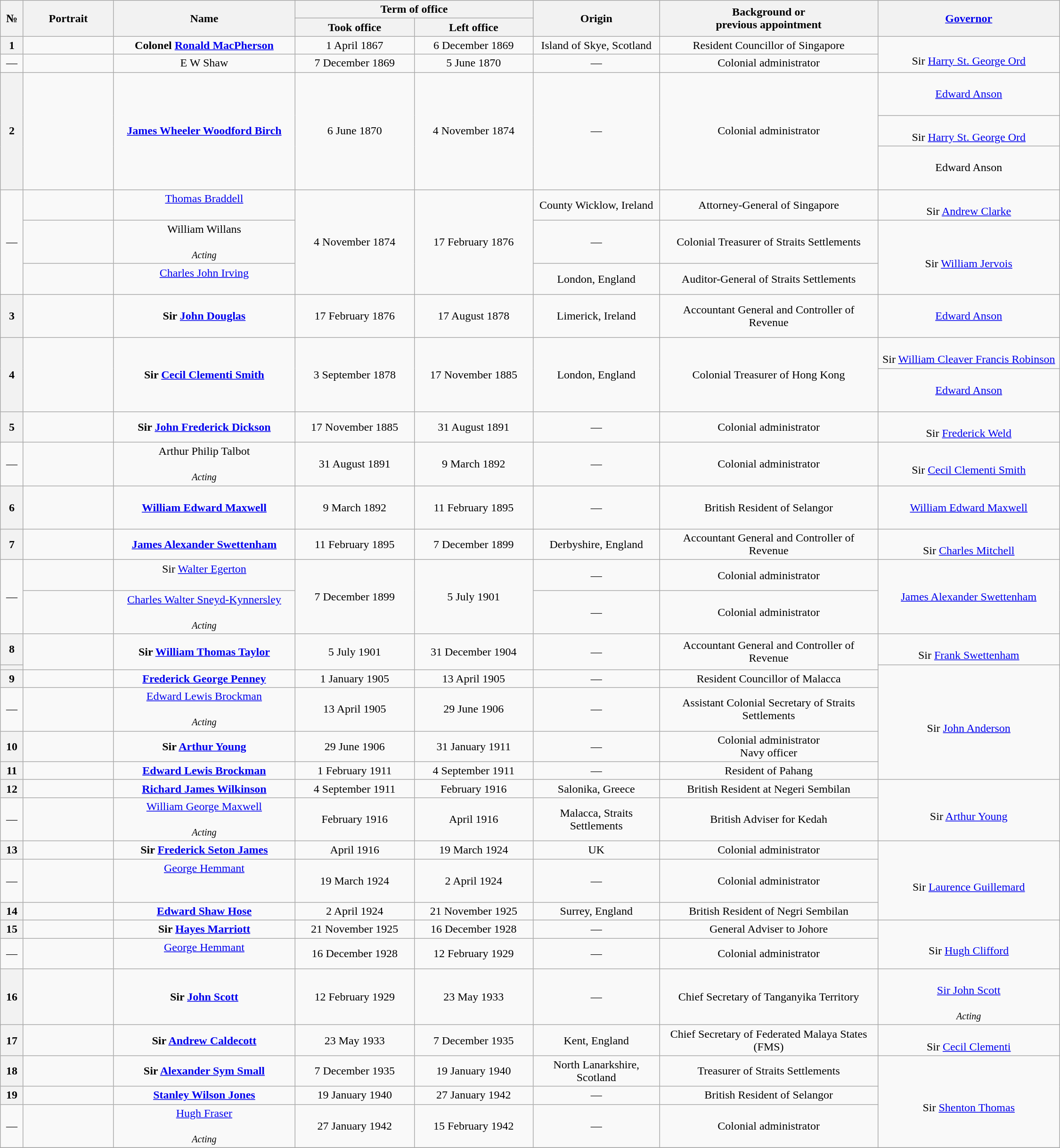<table class="wikitable sortable sticky-header-multi" style=text-align:center width=1500px>
<tr>
<th rowspan=2 width=25px><strong>№</strong></th>
<th rowspan=2 width=120px>Portrait</th>
<th rowspan=2 width=250px>Name<br></th>
<th colspan=2 width=350px>Term of office</th>
<th rowspan=2>Origin</th>
<th rowspan=2>Background or<br>previous appointment</th>
<th rowspan=2 width=250px><a href='#'>Governor</a><br></th>
</tr>
<tr>
<th>Took office</th>
<th>Left office</th>
</tr>
<tr>
<th>1</th>
<td></td>
<td><strong>Colonel <a href='#'>Ronald MacPherson</a></strong><br></td>
<td>1 April 1867</td>
<td>6 December 1869<br></td>
<td>Island of Skye, Scotland</td>
<td>Resident Councillor of Singapore</td>
<td rowspan=3><br>Sir <a href='#'>Harry St. George Ord</a><br></td>
</tr>
<tr>
<td>—</td>
<td></td>
<td>E W Shaw<br></td>
<td>7 December 1869</td>
<td>5 June 1870</td>
<td>—</td>
<td>Colonial administrator</td>
</tr>
<tr>
<th rowspan=5>2</th>
<td rowspan=5></td>
<td rowspan=5><strong><a href='#'>James Wheeler Woodford Birch</a></strong><br></td>
<td rowspan=5>6 June 1870</td>
<td rowspan=5>4 November 1874</td>
<td rowspan=5>—</td>
<td rowspan=5>Colonial administrator</td>
</tr>
<tr>
<td><br><a href='#'>Edward Anson</a><br><br><em></em></td>
</tr>
<tr>
<td><br>Sir <a href='#'>Harry St. George Ord</a><br></td>
</tr>
<tr>
<td><br>Edward Anson<br><br><em></em></td>
</tr>
<tr>
<td rowspan=3><br>Sir <a href='#'>Andrew Clarke</a><br></td>
</tr>
<tr>
<td rowspan=4>—</td>
<td></td>
<td><a href='#'>Thomas Braddell</a><br><br><em></em></td>
<td rowspan=4>4 November 1874</td>
<td rowspan=4>17 February 1876</td>
<td>County Wicklow, Ireland</td>
<td>Attorney-General of Singapore</td>
</tr>
<tr>
<td rowspan=2></td>
<td rowspan=2>William Willans<br><br><small><em>Acting</em></small></td>
<td rowspan=2>—</td>
<td rowspan=2>Colonial Treasurer of Straits Settlements</td>
</tr>
<tr>
<td rowspan=3><br>Sir <a href='#'>William Jervois</a><br></td>
</tr>
<tr>
<td></td>
<td><a href='#'>Charles John Irving</a><br><br></td>
<td>London, England</td>
<td>Auditor-General of Straits Settlements</td>
</tr>
<tr>
<th rowspan=3>3</th>
<td rowspan=3></td>
<td rowspan=3><strong>Sir <a href='#'>John Douglas</a></strong><br></td>
<td rowspan=3>17 February 1876</td>
<td rowspan=3>17 August 1878</td>
<td rowspan=3>Limerick, Ireland</td>
<td rowspan=3>Accountant General and Controller of Revenue</td>
</tr>
<tr>
<td><br><a href='#'>Edward Anson</a><br><br><em></em></td>
</tr>
<tr>
<td rowspan=2><br>Sir <a href='#'>William Cleaver Francis Robinson</a><br></td>
</tr>
<tr>
<th rowspan=3>4</th>
<td rowspan=3></td>
<td rowspan=3><strong>Sir <a href='#'>Cecil Clementi Smith</a></strong><br></td>
<td rowspan=3>3 September 1878</td>
<td rowspan=3>17 November 1885</td>
<td rowspan=3>London, England</td>
<td rowspan=3>Colonial Treasurer of Hong Kong</td>
</tr>
<tr>
<td><br><a href='#'>Edward Anson</a><br><br><em></em></td>
</tr>
<tr>
<td rowspan=2><br>Sir <a href='#'>Frederick Weld</a><br></td>
</tr>
<tr>
<th rowspan=2>5</th>
<td rowspan=2></td>
<td rowspan=2><strong>Sir <a href='#'>John Frederick Dickson</a></strong><br></td>
<td rowspan=2>17 November 1885<br></td>
<td rowspan=2>31 August 1891<br></td>
<td rowspan=2>—</td>
<td rowspan=2>Colonial administrator</td>
</tr>
<tr>
<td rowspan=3><br>Sir <a href='#'>Cecil Clementi Smith</a><br></td>
</tr>
<tr>
<td>—</td>
<td></td>
<td>Arthur Philip Talbot<br><br><small><em>Acting</em></small></td>
<td>31 August 1891<br></td>
<td>9 March 1892<br></td>
<td>—</td>
<td>Colonial administrator</td>
</tr>
<tr>
<th rowspan=3>6</th>
<td rowspan=3></td>
<td rowspan=3><strong><a href='#'>William Edward Maxwell</a></strong><br></td>
<td rowspan=3>9 March 1892<br></td>
<td rowspan=3>11 February 1895</td>
<td rowspan=3>—</td>
<td rowspan=3>British Resident of Selangor</td>
</tr>
<tr>
<td><br><a href='#'>William Edward Maxwell</a><br><br><em></em></td>
</tr>
<tr>
<td rowspan=2><br>Sir <a href='#'>Charles Mitchell</a><br></td>
</tr>
<tr>
<th>7</th>
<td></td>
<td><strong><a href='#'>James Alexander Swettenham</a></strong><br></td>
<td>11 February 1895</td>
<td>7 December 1899</td>
<td>Derbyshire, England</td>
<td>Accountant General and Controller of Revenue</td>
</tr>
<tr>
<td rowspan=2>—</td>
<td></td>
<td>Sir <a href='#'>Walter Egerton</a><br><br></td>
<td rowspan=2>7 December 1899</td>
<td rowspan=2>5 July 1901</td>
<td>—</td>
<td>Colonial administrator</td>
<td rowspan=2><br><a href='#'>James Alexander Swettenham</a><br><br><em></em></td>
</tr>
<tr>
<td></td>
<td><a href='#'>Charles Walter Sneyd-Kynnersley</a><br><br><small><em>Acting</em></small></td>
<td>—</td>
<td>Colonial administrator</td>
</tr>
<tr>
<th rowspan=2>8</th>
<td rowspan=3></td>
<td rowspan=3><strong>Sir <a href='#'>William Thomas Taylor</a></strong><br></td>
<td rowspan=3>5 July 1901</td>
<td rowspan=3>31 December 1904</td>
<td rowspan=3>—</td>
<td rowspan=3>Accountant General and Controller of Revenue</td>
<td><br>Sir <a href='#'>Frank Swettenham</a><br></td>
</tr>
<tr>
<td rowspan=6><br>Sir <a href='#'>John Anderson</a><br></td>
</tr>
<tr>
<th></th>
</tr>
<tr>
<th>9</th>
<td></td>
<td><strong><a href='#'>Frederick George Penney</a></strong><br></td>
<td>1 January 1905</td>
<td>13 April 1905</td>
<td>—</td>
<td>Resident Councillor of Malacca</td>
</tr>
<tr>
<td>—</td>
<td></td>
<td><a href='#'>Edward Lewis Brockman</a><br><br><small><em>Acting</em></small></td>
<td>13 April 1905</td>
<td>29 June 1906</td>
<td>—</td>
<td>Assistant Colonial Secretary of Straits Settlements</td>
</tr>
<tr>
<th>10</th>
<td></td>
<td><strong>Sir <a href='#'>Arthur Young</a></strong><br></td>
<td>29 June 1906</td>
<td>31 January 1911<br></td>
<td>—</td>
<td>Colonial administrator<br> Navy officer</td>
</tr>
<tr>
<th>11</th>
<td></td>
<td><strong><a href='#'>Edward Lewis Brockman</a></strong><br></td>
<td>1 February 1911<br></td>
<td>4 September 1911<br></td>
<td>—</td>
<td>Resident of Pahang</td>
</tr>
<tr>
<th>12</th>
<td></td>
<td><strong><a href='#'>Richard James Wilkinson</a></strong><br></td>
<td>4 September 1911<br></td>
<td>February 1916</td>
<td>Salonika, Greece</td>
<td>British Resident at Negeri Sembilan</td>
<td rowspan=3><br>Sir <a href='#'>Arthur Young</a><br></td>
</tr>
<tr>
<td>—</td>
<td></td>
<td><a href='#'>William George Maxwell</a><br><br><small><em>Acting</em></small></td>
<td>February 1916<br></td>
<td>April 1916</td>
<td>Malacca, Straits Settlements</td>
<td>British Adviser for Kedah</td>
</tr>
<tr>
<th rowspan=2>13</th>
<td rowspan=2></td>
<td rowspan=2><strong>Sir <a href='#'>Frederick Seton James</a></strong><br></td>
<td rowspan=2>April 1916</td>
<td rowspan=2>19 March 1924</td>
<td rowspan=2>UK</td>
<td rowspan=2>Colonial administrator</td>
</tr>
<tr>
<td rowspan=4><br>Sir <a href='#'>Laurence Guillemard</a><br></td>
</tr>
<tr>
<td>—</td>
<td></td>
<td><a href='#'>George Hemmant</a><br><br><br></td>
<td>19 March 1924</td>
<td>2 April 1924</td>
<td>—</td>
<td>Colonial administrator</td>
</tr>
<tr>
<th>14</th>
<td></td>
<td><strong><a href='#'>Edward Shaw Hose</a></strong><br></td>
<td>2 April 1924</td>
<td>21 November 1925</td>
<td>Surrey, England</td>
<td>British Resident of Negri Sembilan</td>
</tr>
<tr>
<th rowspan=2>15</th>
<td rowspan=2></td>
<td rowspan=2><strong>Sir <a href='#'>Hayes Marriott</a></strong><br></td>
<td rowspan=2>21 November 1925</td>
<td rowspan=2>16 December 1928</td>
<td rowspan=2>—</td>
<td rowspan=2>General Adviser to Johore</td>
</tr>
<tr>
<td rowspan=3><br>Sir <a href='#'>Hugh Clifford</a><br></td>
</tr>
<tr>
<td>—</td>
<td></td>
<td><a href='#'>George Hemmant</a><br><br></td>
<td>16 December 1928</td>
<td>12 February 1929</td>
<td>—</td>
<td>Colonial administrator</td>
</tr>
<tr>
<th rowspan=3>16</th>
<td rowspan=3></td>
<td rowspan=3><strong>Sir <a href='#'>John Scott</a></strong><br></td>
<td rowspan=3>12 February 1929</td>
<td rowspan=3>23 May 1933</td>
<td rowspan=3>—</td>
<td rowspan=3>Chief Secretary of Tanganyika Territory</td>
</tr>
<tr>
<td><br><a href='#'>Sir John Scott</a><br><br><em><small>Acting</small></em></td>
</tr>
<tr>
<td rowspan=2><br>Sir <a href='#'>Cecil Clementi</a><br></td>
</tr>
<tr>
<th rowspan=2>17</th>
<td rowspan=2></td>
<td rowspan=2><strong>Sir <a href='#'>Andrew Caldecott</a></strong><br></td>
<td rowspan=2>23 May 1933</td>
<td rowspan=2>7 December 1935</td>
<td rowspan=2>Kent, England</td>
<td rowspan=2>Chief Secretary of Federated Malaya States (FMS)</td>
</tr>
<tr>
<td rowspan=4><br>Sir <a href='#'>Shenton Thomas</a><br></td>
</tr>
<tr>
<th>18</th>
<td></td>
<td><strong>Sir <a href='#'>Alexander Sym Small</a></strong><br></td>
<td>7 December 1935</td>
<td>19 January 1940</td>
<td>North Lanarkshire, Scotland</td>
<td>Treasurer of Straits Settlements</td>
</tr>
<tr>
<th>19</th>
<td></td>
<td><strong><a href='#'>Stanley Wilson Jones</a></strong><br></td>
<td>19 January 1940</td>
<td>27 January 1942</td>
<td>—</td>
<td>British Resident of Selangor</td>
</tr>
<tr>
<td>—</td>
<td></td>
<td><a href='#'>Hugh Fraser</a><br><br><small><em>Acting</em></small></td>
<td>27 January 1942</td>
<td>15 February 1942</td>
<td>—</td>
<td>Colonial administrator</td>
</tr>
<tr>
</tr>
</table>
